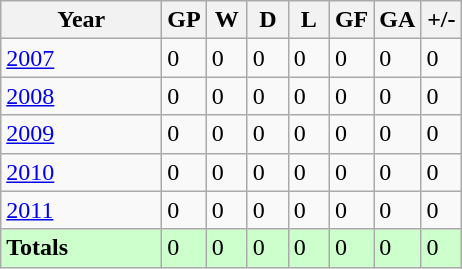<table class="wikitable">
<tr>
<th width=100>Year</th>
<th width=20>GP</th>
<th width=20>W</th>
<th width=20>D</th>
<th width=20>L</th>
<th width=20>GF</th>
<th width=20>GA</th>
<th width=20>+/-</th>
</tr>
<tr>
<td style="text-align:left;"> <a href='#'>2007</a></td>
<td>0</td>
<td>0</td>
<td>0</td>
<td>0</td>
<td>0</td>
<td>0</td>
<td>0</td>
</tr>
<tr>
<td style="text-align:left;"> <a href='#'>2008</a></td>
<td>0</td>
<td>0</td>
<td>0</td>
<td>0</td>
<td>0</td>
<td>0</td>
<td>0</td>
</tr>
<tr>
<td style="text-align:left;"> <a href='#'>2009</a></td>
<td>0</td>
<td>0</td>
<td>0</td>
<td>0</td>
<td>0</td>
<td>0</td>
<td>0</td>
</tr>
<tr>
<td style="text-align"left;"> <a href='#'>2010</a></td>
<td>0</td>
<td>0</td>
<td>0</td>
<td>0</td>
<td>0</td>
<td>0</td>
<td>0</td>
</tr>
<tr>
<td style="text-align:left;"> <a href='#'>2011</a></td>
<td>0</td>
<td>0</td>
<td>0</td>
<td>0</td>
<td>0</td>
<td>0</td>
<td>0</td>
</tr>
<tr style="background:#ccffcc;">
<td style="text-align:left;"><strong>Totals</strong></td>
<td>0</td>
<td>0</td>
<td>0</td>
<td>0</td>
<td>0</td>
<td>0</td>
<td>0</td>
</tr>
</table>
